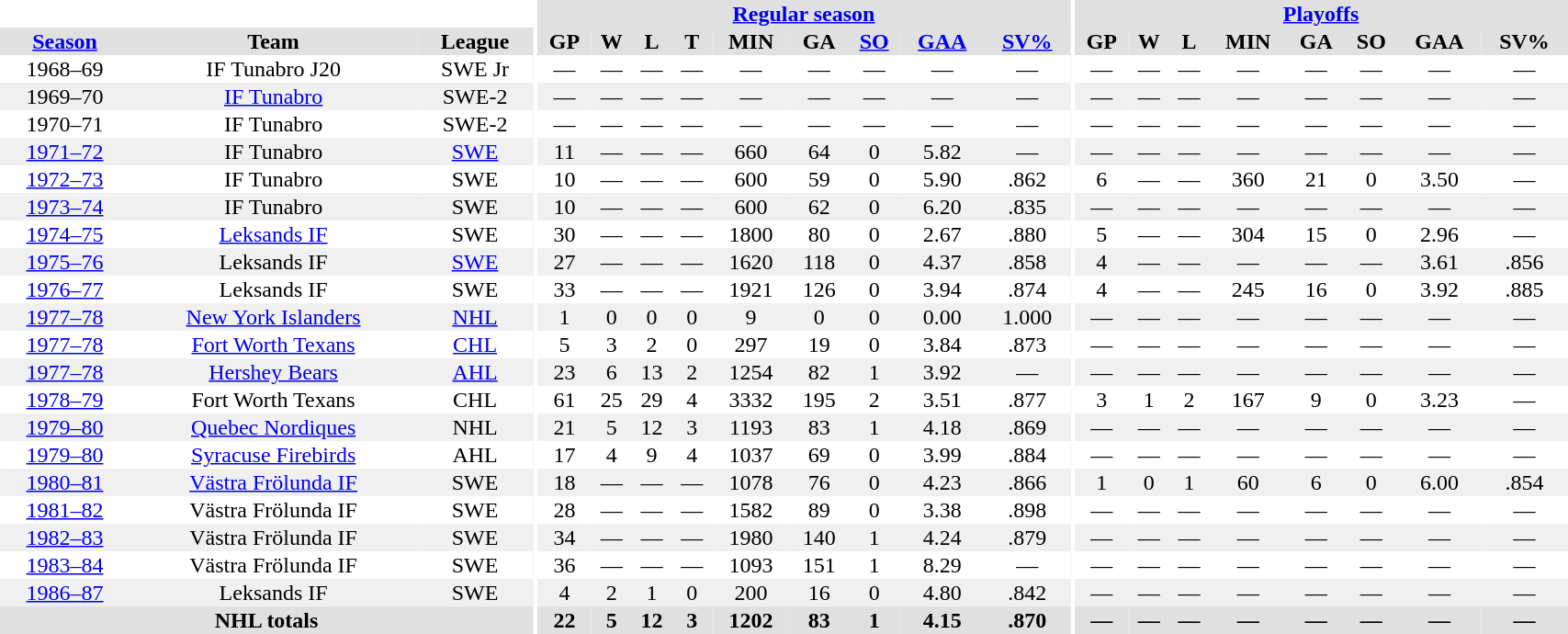<table border="0" cellpadding="1" cellspacing="0" style="width:90%; text-align:center;">
<tr bgcolor="#e0e0e0">
<th colspan="3" bgcolor="#ffffff"></th>
<th rowspan="99" bgcolor="#ffffff"></th>
<th colspan="9" bgcolor="#e0e0e0"><a href='#'>Regular season</a></th>
<th rowspan="99" bgcolor="#ffffff"></th>
<th colspan="8" bgcolor="#e0e0e0"><a href='#'>Playoffs</a></th>
</tr>
<tr bgcolor="#e0e0e0">
<th><a href='#'>Season</a></th>
<th>Team</th>
<th>League</th>
<th>GP</th>
<th>W</th>
<th>L</th>
<th>T</th>
<th>MIN</th>
<th>GA</th>
<th><a href='#'>SO</a></th>
<th><a href='#'>GAA</a></th>
<th><a href='#'>SV%</a></th>
<th>GP</th>
<th>W</th>
<th>L</th>
<th>MIN</th>
<th>GA</th>
<th>SO</th>
<th>GAA</th>
<th>SV%</th>
</tr>
<tr>
<td>1968–69</td>
<td>IF Tunabro J20</td>
<td>SWE Jr</td>
<td>—</td>
<td>—</td>
<td>—</td>
<td>—</td>
<td>—</td>
<td>—</td>
<td>—</td>
<td>—</td>
<td>—</td>
<td>—</td>
<td>—</td>
<td>—</td>
<td>—</td>
<td>—</td>
<td>—</td>
<td>—</td>
<td>—</td>
</tr>
<tr bgcolor="#f0f0f0">
<td>1969–70</td>
<td><a href='#'>IF Tunabro</a></td>
<td>SWE-2</td>
<td>—</td>
<td>—</td>
<td>—</td>
<td>—</td>
<td>—</td>
<td>—</td>
<td>—</td>
<td>—</td>
<td>—</td>
<td>—</td>
<td>—</td>
<td>—</td>
<td>—</td>
<td>—</td>
<td>—</td>
<td>—</td>
<td>—</td>
</tr>
<tr>
<td>1970–71</td>
<td>IF Tunabro</td>
<td>SWE-2</td>
<td>—</td>
<td>—</td>
<td>—</td>
<td>—</td>
<td>—</td>
<td>—</td>
<td>—</td>
<td>—</td>
<td>—</td>
<td>—</td>
<td>—</td>
<td>—</td>
<td>—</td>
<td>—</td>
<td>—</td>
<td>—</td>
<td>—</td>
</tr>
<tr bgcolor="#f0f0f0">
<td><a href='#'>1971–72</a></td>
<td>IF Tunabro</td>
<td><a href='#'>SWE</a></td>
<td>11</td>
<td>—</td>
<td>—</td>
<td>—</td>
<td>660</td>
<td>64</td>
<td>0</td>
<td>5.82</td>
<td>—</td>
<td>—</td>
<td>—</td>
<td>—</td>
<td>—</td>
<td>—</td>
<td>—</td>
<td>—</td>
<td>—</td>
</tr>
<tr>
<td><a href='#'>1972–73</a></td>
<td>IF Tunabro</td>
<td>SWE</td>
<td>10</td>
<td>—</td>
<td>—</td>
<td>—</td>
<td>600</td>
<td>59</td>
<td>0</td>
<td>5.90</td>
<td>.862</td>
<td>6</td>
<td>—</td>
<td>—</td>
<td>360</td>
<td>21</td>
<td>0</td>
<td>3.50</td>
<td>—</td>
</tr>
<tr bgcolor="#f0f0f0">
<td><a href='#'>1973–74</a></td>
<td>IF Tunabro</td>
<td>SWE</td>
<td>10</td>
<td>—</td>
<td>—</td>
<td>—</td>
<td>600</td>
<td>62</td>
<td>0</td>
<td>6.20</td>
<td>.835</td>
<td>—</td>
<td>—</td>
<td>—</td>
<td>—</td>
<td>—</td>
<td>—</td>
<td>—</td>
<td>—</td>
</tr>
<tr>
<td><a href='#'>1974–75</a></td>
<td><a href='#'>Leksands IF</a></td>
<td>SWE</td>
<td>30</td>
<td>—</td>
<td>—</td>
<td>—</td>
<td>1800</td>
<td>80</td>
<td>0</td>
<td>2.67</td>
<td>.880</td>
<td>5</td>
<td>—</td>
<td>—</td>
<td>304</td>
<td>15</td>
<td>0</td>
<td>2.96</td>
<td>—</td>
</tr>
<tr bgcolor="#f0f0f0">
<td><a href='#'>1975–76</a></td>
<td>Leksands IF</td>
<td><a href='#'>SWE</a></td>
<td>27</td>
<td>—</td>
<td>—</td>
<td>—</td>
<td>1620</td>
<td>118</td>
<td>0</td>
<td>4.37</td>
<td>.858</td>
<td>4</td>
<td>—</td>
<td>—</td>
<td>—</td>
<td>—</td>
<td>—</td>
<td>3.61</td>
<td>.856</td>
</tr>
<tr>
<td><a href='#'>1976–77</a></td>
<td>Leksands IF</td>
<td>SWE</td>
<td>33</td>
<td>—</td>
<td>—</td>
<td>—</td>
<td>1921</td>
<td>126</td>
<td>0</td>
<td>3.94</td>
<td>.874</td>
<td>4</td>
<td>—</td>
<td>—</td>
<td>245</td>
<td>16</td>
<td>0</td>
<td>3.92</td>
<td>.885</td>
</tr>
<tr bgcolor="#f0f0f0">
<td><a href='#'>1977–78</a></td>
<td><a href='#'>New York Islanders</a></td>
<td><a href='#'>NHL</a></td>
<td>1</td>
<td>0</td>
<td>0</td>
<td>0</td>
<td>9</td>
<td>0</td>
<td>0</td>
<td>0.00</td>
<td>1.000</td>
<td>—</td>
<td>—</td>
<td>—</td>
<td>—</td>
<td>—</td>
<td>—</td>
<td>—</td>
<td>—</td>
</tr>
<tr>
<td><a href='#'>1977–78</a></td>
<td><a href='#'>Fort Worth Texans</a></td>
<td><a href='#'>CHL</a></td>
<td>5</td>
<td>3</td>
<td>2</td>
<td>0</td>
<td>297</td>
<td>19</td>
<td>0</td>
<td>3.84</td>
<td>.873</td>
<td>—</td>
<td>—</td>
<td>—</td>
<td>—</td>
<td>—</td>
<td>—</td>
<td>—</td>
<td>—</td>
</tr>
<tr bgcolor="#f0f0f0">
<td><a href='#'>1977–78</a></td>
<td><a href='#'>Hershey Bears</a></td>
<td><a href='#'>AHL</a></td>
<td>23</td>
<td>6</td>
<td>13</td>
<td>2</td>
<td>1254</td>
<td>82</td>
<td>1</td>
<td>3.92</td>
<td>—</td>
<td>—</td>
<td>—</td>
<td>—</td>
<td>—</td>
<td>—</td>
<td>—</td>
<td>—</td>
<td>—</td>
</tr>
<tr>
<td><a href='#'>1978–79</a></td>
<td>Fort Worth Texans</td>
<td>CHL</td>
<td>61</td>
<td>25</td>
<td>29</td>
<td>4</td>
<td>3332</td>
<td>195</td>
<td>2</td>
<td>3.51</td>
<td>.877</td>
<td>3</td>
<td>1</td>
<td>2</td>
<td>167</td>
<td>9</td>
<td>0</td>
<td>3.23</td>
<td>—</td>
</tr>
<tr bgcolor="#f0f0f0">
<td><a href='#'>1979–80</a></td>
<td><a href='#'>Quebec Nordiques</a></td>
<td>NHL</td>
<td>21</td>
<td>5</td>
<td>12</td>
<td>3</td>
<td>1193</td>
<td>83</td>
<td>1</td>
<td>4.18</td>
<td>.869</td>
<td>—</td>
<td>—</td>
<td>—</td>
<td>—</td>
<td>—</td>
<td>—</td>
<td>—</td>
<td>—</td>
</tr>
<tr>
<td><a href='#'>1979–80</a></td>
<td><a href='#'>Syracuse Firebirds</a></td>
<td>AHL</td>
<td>17</td>
<td>4</td>
<td>9</td>
<td>4</td>
<td>1037</td>
<td>69</td>
<td>0</td>
<td>3.99</td>
<td>.884</td>
<td>—</td>
<td>—</td>
<td>—</td>
<td>—</td>
<td>—</td>
<td>—</td>
<td>—</td>
<td>—</td>
</tr>
<tr bgcolor="#f0f0f0">
<td><a href='#'>1980–81</a></td>
<td><a href='#'>Västra Frölunda IF</a></td>
<td>SWE</td>
<td>18</td>
<td>—</td>
<td>—</td>
<td>—</td>
<td>1078</td>
<td>76</td>
<td>0</td>
<td>4.23</td>
<td>.866</td>
<td>1</td>
<td>0</td>
<td>1</td>
<td>60</td>
<td>6</td>
<td>0</td>
<td>6.00</td>
<td>.854</td>
</tr>
<tr>
<td><a href='#'>1981–82</a></td>
<td>Västra Frölunda IF</td>
<td>SWE</td>
<td>28</td>
<td>—</td>
<td>—</td>
<td>—</td>
<td>1582</td>
<td>89</td>
<td>0</td>
<td>3.38</td>
<td>.898</td>
<td>—</td>
<td>—</td>
<td>—</td>
<td>—</td>
<td>—</td>
<td>—</td>
<td>—</td>
<td>—</td>
</tr>
<tr bgcolor="#f0f0f0">
<td><a href='#'>1982–83</a></td>
<td>Västra Frölunda IF</td>
<td>SWE</td>
<td>34</td>
<td>—</td>
<td>—</td>
<td>—</td>
<td>1980</td>
<td>140</td>
<td>1</td>
<td>4.24</td>
<td>.879</td>
<td>—</td>
<td>—</td>
<td>—</td>
<td>—</td>
<td>—</td>
<td>—</td>
<td>—</td>
<td>—</td>
</tr>
<tr>
<td><a href='#'>1983–84</a></td>
<td>Västra Frölunda IF</td>
<td>SWE</td>
<td>36</td>
<td>—</td>
<td>—</td>
<td>—</td>
<td>1093</td>
<td>151</td>
<td>1</td>
<td>8.29</td>
<td>—</td>
<td>—</td>
<td>—</td>
<td>—</td>
<td>—</td>
<td>—</td>
<td>—</td>
<td>—</td>
<td>—</td>
</tr>
<tr bgcolor="#f0f0f0">
<td><a href='#'>1986–87</a></td>
<td>Leksands IF</td>
<td>SWE</td>
<td>4</td>
<td>2</td>
<td>1</td>
<td>0</td>
<td>200</td>
<td>16</td>
<td>0</td>
<td>4.80</td>
<td>.842</td>
<td>—</td>
<td>—</td>
<td>—</td>
<td>—</td>
<td>—</td>
<td>—</td>
<td>—</td>
<td>—</td>
</tr>
<tr bgcolor="#e0e0e0">
<th colspan=3>NHL totals</th>
<th>22</th>
<th>5</th>
<th>12</th>
<th>3</th>
<th>1202</th>
<th>83</th>
<th>1</th>
<th>4.15</th>
<th>.870</th>
<th>—</th>
<th>—</th>
<th>—</th>
<th>—</th>
<th>—</th>
<th>—</th>
<th>—</th>
<th>—</th>
</tr>
</table>
